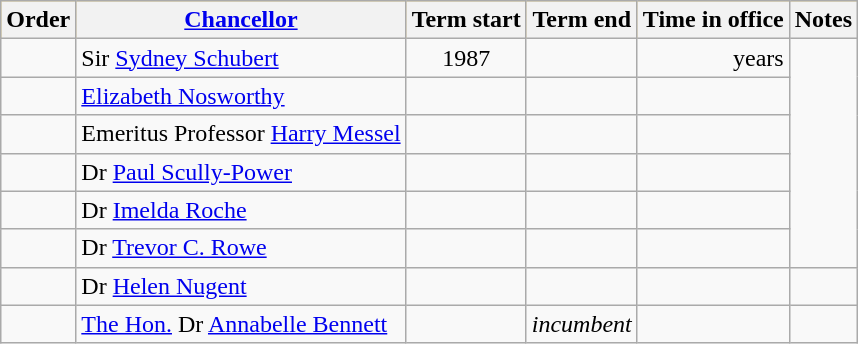<table class="wikitable sortable">
<tr style="background:#fc3;">
<th>Order</th>
<th><a href='#'>Chancellor</a></th>
<th>Term start</th>
<th>Term end</th>
<th>Time in office</th>
<th>Notes</th>
</tr>
<tr>
<td align=center></td>
<td>Sir <a href='#'>Sydney Schubert</a></td>
<td align=center>1987</td>
<td align=center></td>
<td align=right> years</td>
<td rowspan=6></td>
</tr>
<tr>
<td align=center></td>
<td><a href='#'>Elizabeth Nosworthy</a> </td>
<td align=center></td>
<td align=center></td>
<td align=right></td>
</tr>
<tr>
<td align=center></td>
<td>Emeritus Professor <a href='#'>Harry Messel</a> </td>
<td align=center></td>
<td align=center></td>
<td align=right></td>
</tr>
<tr>
<td align=center></td>
<td>Dr <a href='#'>Paul Scully-Power</a> </td>
<td align=center></td>
<td align=center></td>
<td align=right></td>
</tr>
<tr>
<td align=center></td>
<td>Dr <a href='#'>Imelda Roche</a> </td>
<td align=center></td>
<td align=center></td>
<td align=right></td>
</tr>
<tr>
<td align=center></td>
<td>Dr <a href='#'>Trevor C. Rowe</a> </td>
<td align=center></td>
<td align=center></td>
<td align=right></td>
</tr>
<tr>
<td align=center></td>
<td>Dr <a href='#'>Helen Nugent</a> </td>
<td align=center></td>
<td align=center></td>
<td align=right><strong></strong></td>
<td></td>
</tr>
<tr>
<td align=center></td>
<td><a href='#'>The Hon.</a> Dr <a href='#'>Annabelle Bennett</a> </td>
<td align=center></td>
<td align=center><em>incumbent</em></td>
<td align=right></td>
<td></td>
</tr>
</table>
